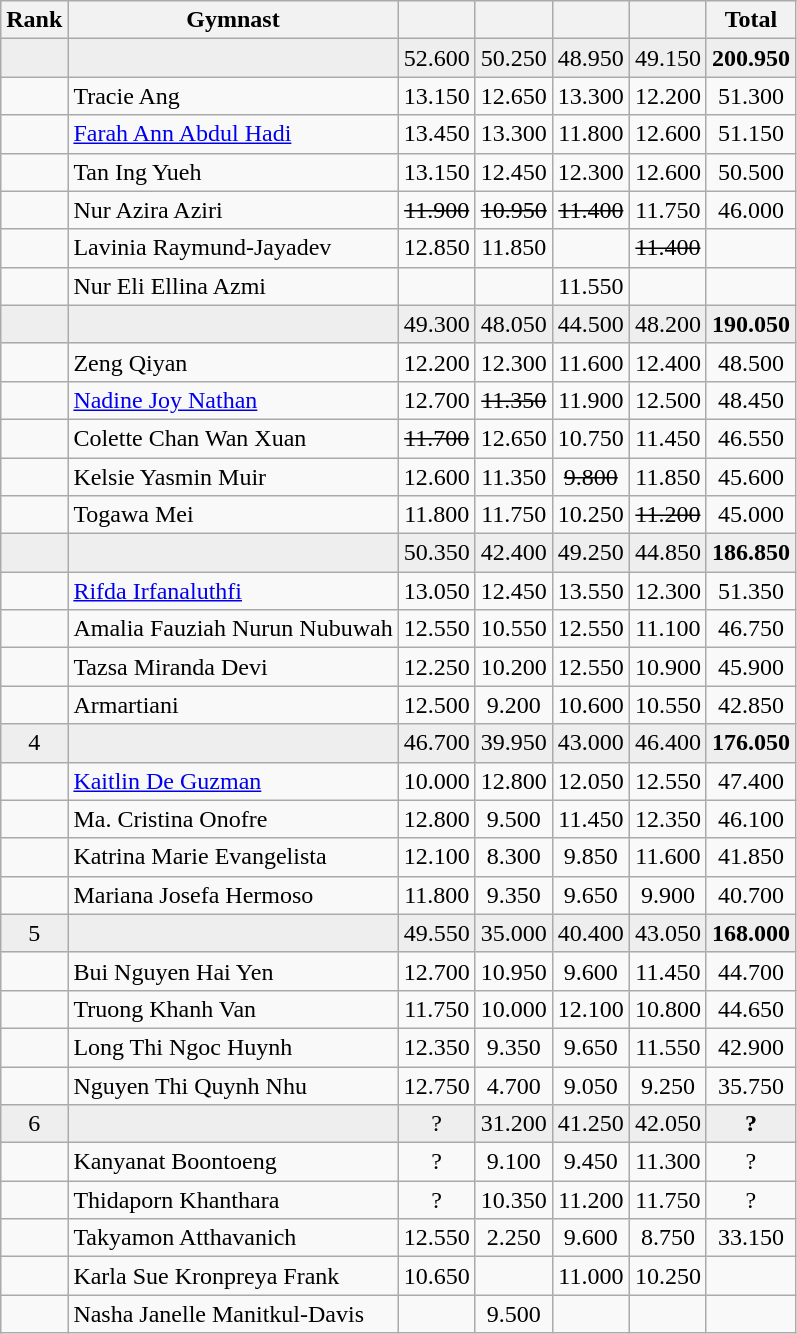<table class="wikitable" style="text-align:center;">
<tr>
<th>Rank</th>
<th>Gymnast</th>
<th></th>
<th></th>
<th></th>
<th></th>
<th>Total</th>
</tr>
<tr bgcolor=eeeeee>
<td></td>
<td align="left"></td>
<td>52.600</td>
<td>50.250</td>
<td>48.950</td>
<td>49.150</td>
<td><strong>200.950</strong></td>
</tr>
<tr>
<td></td>
<td align="left">Tracie Ang</td>
<td>13.150</td>
<td>12.650</td>
<td>13.300</td>
<td>12.200</td>
<td>51.300</td>
</tr>
<tr>
<td></td>
<td align="left"><a href='#'>Farah Ann Abdul Hadi</a></td>
<td>13.450</td>
<td>13.300</td>
<td>11.800</td>
<td>12.600</td>
<td>51.150</td>
</tr>
<tr>
<td></td>
<td align="left">Tan Ing Yueh</td>
<td>13.150</td>
<td>12.450</td>
<td>12.300</td>
<td>12.600</td>
<td>50.500</td>
</tr>
<tr>
<td></td>
<td align="left">Nur Azira Aziri</td>
<td><s>11.900</s></td>
<td><s>10.950</s></td>
<td><s>11.400</s></td>
<td>11.750</td>
<td>46.000</td>
</tr>
<tr>
<td></td>
<td align="left">Lavinia Raymund-Jayadev</td>
<td>12.850</td>
<td>11.850</td>
<td></td>
<td><s>11.400</s></td>
<td></td>
</tr>
<tr>
<td></td>
<td align="left">Nur Eli Ellina Azmi</td>
<td></td>
<td></td>
<td>11.550</td>
<td></td>
<td></td>
</tr>
<tr bgcolor=eeeeee>
<td></td>
<td align="left"></td>
<td>49.300</td>
<td>48.050</td>
<td>44.500</td>
<td>48.200</td>
<td><strong>190.050</strong></td>
</tr>
<tr>
<td></td>
<td align="left">Zeng Qiyan</td>
<td>12.200</td>
<td>12.300</td>
<td>11.600</td>
<td>12.400</td>
<td>48.500</td>
</tr>
<tr>
<td></td>
<td align="left"><a href='#'>Nadine Joy Nathan</a></td>
<td>12.700</td>
<td><s>11.350</s></td>
<td>11.900</td>
<td>12.500</td>
<td>48.450</td>
</tr>
<tr>
<td></td>
<td align="left">Colette Chan Wan Xuan</td>
<td><s>11.700</s></td>
<td>12.650</td>
<td>10.750</td>
<td>11.450</td>
<td>46.550</td>
</tr>
<tr>
<td></td>
<td align="left">Kelsie Yasmin Muir</td>
<td>12.600</td>
<td>11.350</td>
<td><s>9.800</s></td>
<td>11.850</td>
<td>45.600</td>
</tr>
<tr>
<td></td>
<td align="left">Togawa Mei</td>
<td>11.800</td>
<td>11.750</td>
<td>10.250</td>
<td><s>11.200</s></td>
<td>45.000</td>
</tr>
<tr bgcolor=eeeeee>
<td></td>
<td align="left"></td>
<td>50.350</td>
<td>42.400</td>
<td>49.250</td>
<td>44.850</td>
<td><strong>186.850</strong></td>
</tr>
<tr>
<td></td>
<td align="left"><a href='#'>Rifda Irfanaluthfi</a></td>
<td>13.050</td>
<td>12.450</td>
<td>13.550</td>
<td>12.300</td>
<td>51.350</td>
</tr>
<tr>
<td></td>
<td align="left">Amalia Fauziah Nurun Nubuwah</td>
<td>12.550</td>
<td>10.550</td>
<td>12.550</td>
<td>11.100</td>
<td>46.750</td>
</tr>
<tr>
<td></td>
<td align="left">Tazsa Miranda Devi</td>
<td>12.250</td>
<td>10.200</td>
<td>12.550</td>
<td>10.900</td>
<td>45.900</td>
</tr>
<tr>
<td></td>
<td align="left">Armartiani</td>
<td>12.500</td>
<td>9.200</td>
<td>10.600</td>
<td>10.550</td>
<td>42.850</td>
</tr>
<tr bgcolor=eeeeee>
<td>4</td>
<td align="left"></td>
<td>46.700</td>
<td>39.950</td>
<td>43.000</td>
<td>46.400</td>
<td><strong>176.050</strong></td>
</tr>
<tr>
<td></td>
<td align="left"><a href='#'>Kaitlin De Guzman</a></td>
<td>10.000</td>
<td>12.800</td>
<td>12.050</td>
<td>12.550</td>
<td>47.400</td>
</tr>
<tr>
<td></td>
<td align="left">Ma. Cristina Onofre</td>
<td>12.800</td>
<td>9.500</td>
<td>11.450</td>
<td>12.350</td>
<td>46.100</td>
</tr>
<tr>
<td></td>
<td align="left">Katrina Marie Evangelista</td>
<td>12.100</td>
<td>8.300</td>
<td>9.850</td>
<td>11.600</td>
<td>41.850</td>
</tr>
<tr>
<td></td>
<td align="left">Mariana Josefa Hermoso</td>
<td>11.800</td>
<td>9.350</td>
<td>9.650</td>
<td>9.900</td>
<td>40.700</td>
</tr>
<tr bgcolor=eeeeee>
<td>5</td>
<td align="left"></td>
<td>49.550</td>
<td>35.000</td>
<td>40.400</td>
<td>43.050</td>
<td><strong>168.000</strong></td>
</tr>
<tr>
<td></td>
<td align="left">Bui Nguyen Hai Yen</td>
<td>12.700</td>
<td>10.950</td>
<td>9.600</td>
<td>11.450</td>
<td>44.700</td>
</tr>
<tr>
<td></td>
<td align="left">Truong Khanh Van</td>
<td>11.750</td>
<td>10.000</td>
<td>12.100</td>
<td>10.800</td>
<td>44.650</td>
</tr>
<tr>
<td></td>
<td align="left">Long Thi Ngoc Huynh</td>
<td>12.350</td>
<td>9.350</td>
<td>9.650</td>
<td>11.550</td>
<td>42.900</td>
</tr>
<tr>
<td></td>
<td align="left">Nguyen Thi Quynh Nhu</td>
<td>12.750</td>
<td>4.700</td>
<td>9.050</td>
<td>9.250</td>
<td>35.750</td>
</tr>
<tr bgcolor=eeeeee>
<td>6</td>
<td align="left"></td>
<td>?</td>
<td>31.200</td>
<td>41.250</td>
<td>42.050</td>
<td><strong>?</strong></td>
</tr>
<tr>
<td></td>
<td align="left">Kanyanat Boontoeng</td>
<td>?</td>
<td>9.100</td>
<td>9.450</td>
<td>11.300</td>
<td>?</td>
</tr>
<tr>
<td></td>
<td align="left">Thidaporn Khanthara</td>
<td>?</td>
<td>10.350</td>
<td>11.200</td>
<td>11.750</td>
<td>?</td>
</tr>
<tr>
<td></td>
<td align="left">Takyamon Atthavanich</td>
<td>12.550</td>
<td>2.250</td>
<td>9.600</td>
<td>8.750</td>
<td>33.150</td>
</tr>
<tr>
<td></td>
<td align="left">Karla Sue Kronpreya Frank</td>
<td>10.650</td>
<td></td>
<td>11.000</td>
<td>10.250</td>
<td></td>
</tr>
<tr>
<td></td>
<td align="left">Nasha Janelle Manitkul-Davis</td>
<td></td>
<td>9.500</td>
<td></td>
<td></td>
<td></td>
</tr>
</table>
